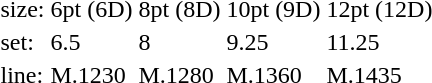<table style="margin-left:40px;">
<tr>
<td>size:</td>
<td>6pt (6D)</td>
<td>8pt (8D)</td>
<td>10pt (9D)</td>
<td>12pt (12D)</td>
</tr>
<tr>
<td>set:</td>
<td>6.5</td>
<td>8</td>
<td>9.25</td>
<td>11.25</td>
</tr>
<tr>
<td>line:</td>
<td>M.1230</td>
<td>M.1280</td>
<td>M.1360</td>
<td>M.1435</td>
</tr>
</table>
